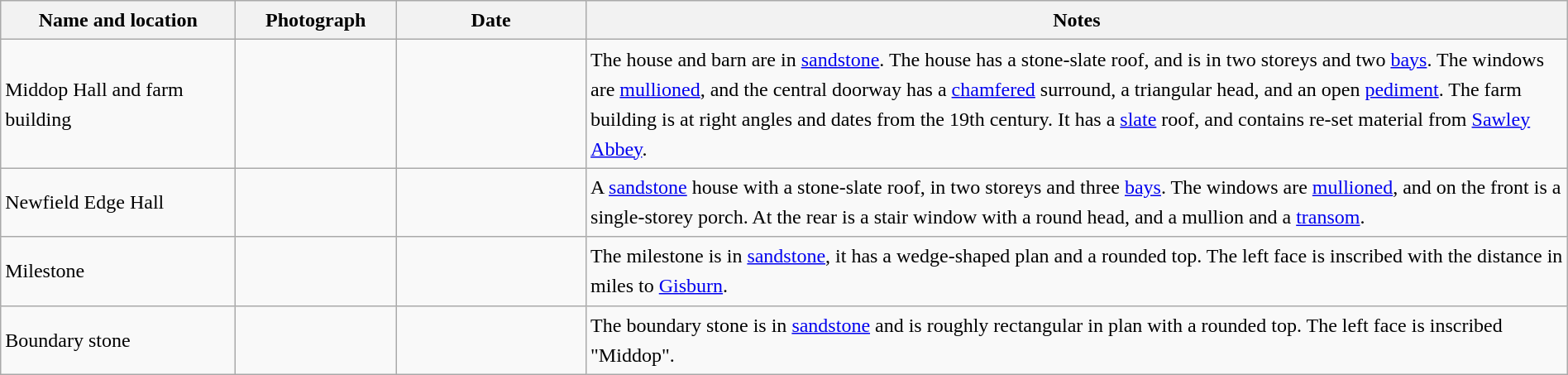<table class="wikitable sortable plainrowheaders" style="width:100%;border:0px;text-align:left;line-height:150%;">
<tr>
<th scope="col"  style="width:150px">Name and location</th>
<th scope="col"  style="width:100px" class="unsortable">Photograph</th>
<th scope="col"  style="width:120px">Date</th>
<th scope="col"  style="width:650px" class="unsortable">Notes</th>
</tr>
<tr>
<td>Middop Hall and farm building<br><small></small></td>
<td></td>
<td align="center"></td>
<td>The house and barn are in <a href='#'>sandstone</a>.  The house has a stone-slate roof, and is in two storeys and two <a href='#'>bays</a>.  The windows are <a href='#'>mullioned</a>, and the central doorway has a <a href='#'>chamfered</a> surround, a triangular head, and an open <a href='#'>pediment</a>.  The farm building is at right angles and dates from the 19th century.  It has a <a href='#'>slate</a> roof, and contains re-set material from <a href='#'>Sawley Abbey</a>.</td>
</tr>
<tr>
<td>Newfield Edge Hall<br><small></small></td>
<td></td>
<td align="center"></td>
<td>A <a href='#'>sandstone</a> house with a stone-slate roof, in two storeys and three <a href='#'>bays</a>.  The windows are <a href='#'>mullioned</a>, and on the front is a single-storey porch.  At the rear is a stair window with a round head, and a mullion and a <a href='#'>transom</a>.</td>
</tr>
<tr>
<td>Milestone<br><small></small></td>
<td></td>
<td align="center"></td>
<td>The milestone is in <a href='#'>sandstone</a>, it has a wedge-shaped plan and a rounded top.  The left face is inscribed with the distance in miles to <a href='#'>Gisburn</a>.</td>
</tr>
<tr>
<td>Boundary stone<br><small></small></td>
<td></td>
<td align="center"></td>
<td>The boundary stone is in <a href='#'>sandstone</a> and is roughly rectangular in plan with a rounded top.  The left face is inscribed "Middop".</td>
</tr>
<tr>
</tr>
</table>
